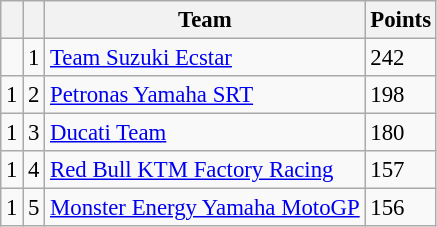<table class="wikitable" style="font-size: 95%;">
<tr>
<th></th>
<th></th>
<th>Team</th>
<th>Points</th>
</tr>
<tr>
<td></td>
<td align=center>1</td>
<td> <a href='#'>Team Suzuki Ecstar</a></td>
<td align=left>242</td>
</tr>
<tr>
<td> 1</td>
<td align=center>2</td>
<td> <a href='#'>Petronas Yamaha SRT</a></td>
<td align=left>198</td>
</tr>
<tr>
<td> 1</td>
<td align=center>3</td>
<td> <a href='#'>Ducati Team</a></td>
<td align=left>180</td>
</tr>
<tr>
<td> 1</td>
<td align=center>4</td>
<td> <a href='#'>Red Bull KTM Factory Racing</a></td>
<td align=left>157</td>
</tr>
<tr>
<td> 1</td>
<td align=center>5</td>
<td> <a href='#'>Monster Energy Yamaha MotoGP</a></td>
<td align=left>156</td>
</tr>
</table>
